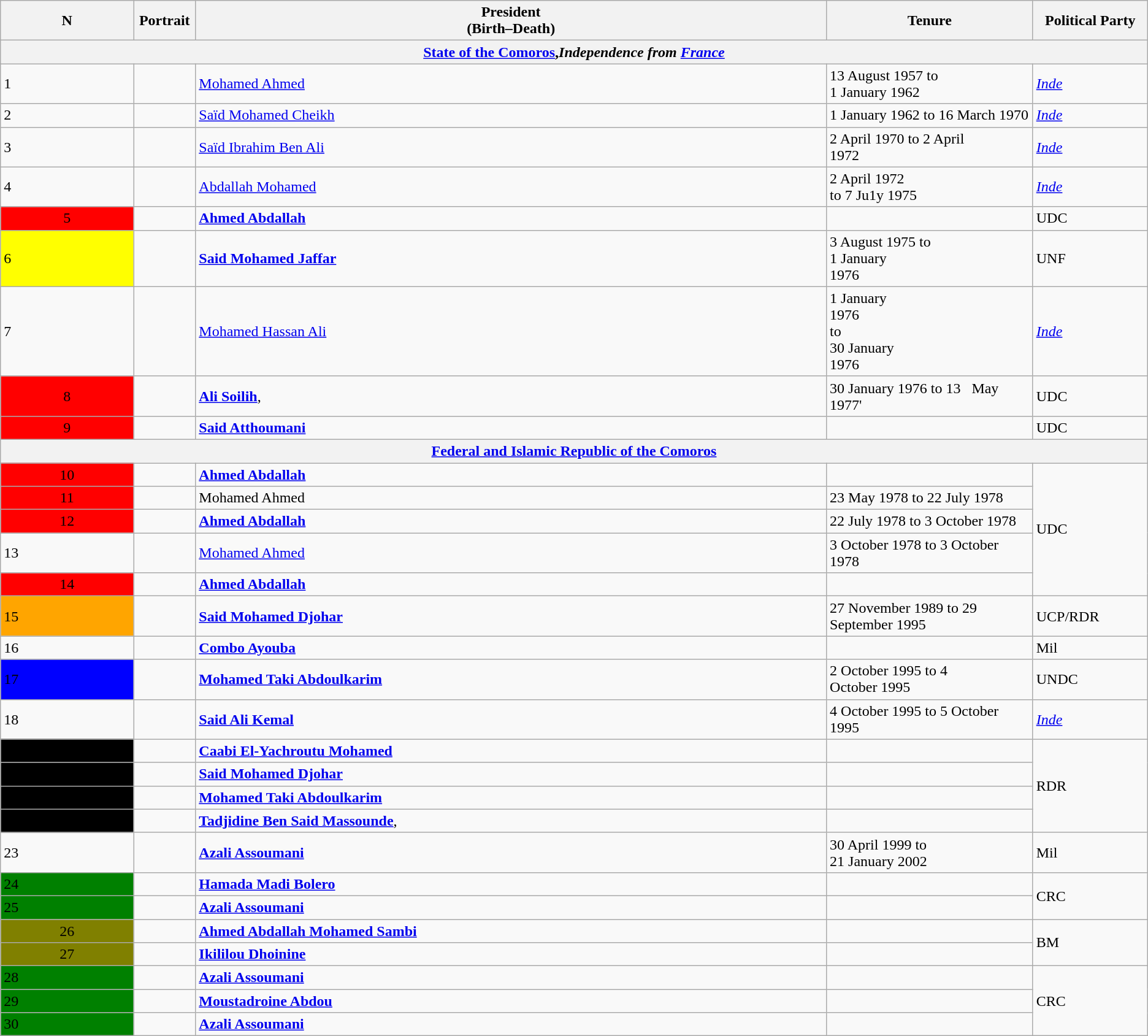<table class="wikitable">
<tr align=left>
<th>N</th>
<th width="60">Portrait</th>
<th width="55%">President<br>(Birth–Death)</th>
<th width="18%">Tenure</th>
<th width="10%">Political Party</th>
</tr>
<tr>
<th colspan="5"><a href='#'>State of the Comoros</a>,<em>Independence from <a href='#'>France</a></em></th>
</tr>
<tr>
<td>1</td>
<td></td>
<td><a href='#'>Mohamed Ahmed</a></td>
<td>13 August 1957 to<br>1 January 1962</td>
<td><em><a href='#'>Inde</a></em></td>
</tr>
<tr>
<td>2</td>
<td></td>
<td><a href='#'>Saïd Mohamed Cheikh</a></td>
<td>1 January 1962 to 16 March 1970</td>
<td><em><a href='#'>Inde</a></em></td>
</tr>
<tr>
<td>3</td>
<td></td>
<td><a href='#'>Saïd Ibrahim Ben Ali</a></td>
<td>2 April 1970 to  2 April<br>1972<br></td>
<td><em><a href='#'>Inde</a></em></td>
</tr>
<tr>
<td>4</td>
<td></td>
<td><a href='#'>Abdallah Mohamed</a></td>
<td>2 April 1972<br>to 7 Ju1y 1975</td>
<td><em><a href='#'>Inde</a></em></td>
</tr>
<tr>
<td align="center" style="background-color:Red">5</td>
<td></td>
<td><strong><a href='#'>Ahmed Abdallah</a></strong></td>
<td></td>
<td>UDC</td>
</tr>
<tr>
<td style="background: Yellow;">6</td>
<td></td>
<td><strong><a href='#'>Said Mohamed Jaffar</a></strong></td>
<td>3 August    1975  to<br>1 January<br>1976</td>
<td>UNF</td>
</tr>
<tr>
<td>7</td>
<td></td>
<td><a href='#'>Mohamed Hassan Ali</a></td>
<td>1 January<br>1976<br>to<br>30 January<br>1976</td>
<td><em><a href='#'>Inde</a></em></td>
</tr>
<tr>
<td align="center" style="background-color:Red">8</td>
<td></td>
<td><strong><a href='#'>Ali Soilih</a></strong>,</td>
<td>30 January 1976 to 13   May 1977'</td>
<td>UDC</td>
</tr>
<tr>
<td align="center" style="background-color:Red">9</td>
<td></td>
<td><strong><a href='#'>Said Atthoumani</a></strong></td>
<td></td>
<td>UDC</td>
</tr>
<tr>
<th colspan="5"><strong><a href='#'>Federal and Islamic Republic of the Comoros</a></strong></th>
</tr>
<tr>
<td align="center" style="background-color:Red">10</td>
<td></td>
<td><strong><a href='#'>Ahmed Abdallah</a></strong></td>
<td></td>
<td rowspan="5">UDC</td>
</tr>
<tr>
<td align="center" style="background-color:Red">11</td>
<td></td>
<td>Mohamed Ahmed</td>
<td>23 May 1978 to 22 July 1978</td>
</tr>
<tr>
<td align="center" style="background-color:Red">12</td>
<td></td>
<td><strong><a href='#'>Ahmed Abdallah</a></strong></td>
<td>22 July 1978 to 3 October 1978</td>
</tr>
<tr>
<td>13</td>
<td></td>
<td><a href='#'>Mohamed Ahmed</a></td>
<td>3 October 1978 to 3 October 1978</td>
</tr>
<tr>
<td align="center" style="background-color:Red">14</td>
<td></td>
<td><strong><a href='#'>Ahmed Abdallah</a></strong></td>
<td></td>
</tr>
<tr>
<td style="background: orange;">15</td>
<td></td>
<td><strong><a href='#'>Said Mohamed Djohar</a></strong></td>
<td>27 November 1989 to 29 September  1995</td>
<td>UCP/RDR</td>
</tr>
<tr>
<td>16</td>
<td></td>
<td><strong><a href='#'>Combo Ayouba</a></strong></td>
<td></td>
<td>Mil</td>
</tr>
<tr>
<td style="background: Blue;">17</td>
<td></td>
<td><strong><a href='#'>Mohamed Taki Abdoulkarim</a></strong></td>
<td>2 October 1995 to 4<br>October 1995</td>
<td>UNDC</td>
</tr>
<tr>
<td>18</td>
<td></td>
<td><strong><a href='#'>Said Ali Kemal</a></strong></td>
<td>4 October 1995 to 5 October 1995</td>
<td><em><a href='#'>Inde</a></em></td>
</tr>
<tr>
<td style="background: Black;">19</td>
<td></td>
<td><strong><a href='#'>Caabi El-Yachroutu Mohamed</a></strong></td>
<td></td>
<td rowspan="4">RDR</td>
</tr>
<tr>
<td style="background: Black;">20</td>
<td></td>
<td><strong><a href='#'>Said Mohamed Djohar</a></strong></td>
<td></td>
</tr>
<tr>
<td style="background: Black;">21</td>
<td></td>
<td><strong><a href='#'>Mohamed Taki Abdoulkarim</a></strong></td>
<td></td>
</tr>
<tr>
<td style="background: Black;">22</td>
<td></td>
<td><strong><a href='#'>Tadjidine Ben Said Massounde</a></strong>,</td>
<td></td>
</tr>
<tr>
<td>23</td>
<td></td>
<td><strong><a href='#'>Azali Assoumani</a></strong></td>
<td>30 April 1999 to<br>21 January 2002</td>
<td>Mil</td>
</tr>
<tr>
<td style="background: Green;">24</td>
<td></td>
<td><strong><a href='#'>Hamada Madi Bolero</a></strong></td>
<td></td>
<td rowspan="2">CRC</td>
</tr>
<tr>
<td style="background: Green;">25</td>
<td></td>
<td><strong><a href='#'>Azali Assoumani</a></strong></td>
<td></td>
</tr>
<tr>
<td align="center" style="background-color: #808000">26</td>
<td></td>
<td><strong><a href='#'>Ahmed Abdallah Mohamed Sambi</a></strong></td>
<td></td>
<td rowspan="2">BM</td>
</tr>
<tr>
<td align="center" style="background-color: #808000">27</td>
<td></td>
<td><strong><a href='#'>Ikililou Dhoinine</a></strong></td>
<td></td>
</tr>
<tr>
<td style="background: Green;">28</td>
<td></td>
<td><strong><a href='#'>Azali Assoumani</a></strong></td>
<td></td>
<td rowspan="3">CRC</td>
</tr>
<tr>
<td style="background: Green;">29</td>
<td></td>
<td><strong><a href='#'>Moustadroine Abdou</a></strong></td>
<td></td>
</tr>
<tr>
<td style="background: Green;">30</td>
<td></td>
<td><strong><a href='#'>Azali Assoumani</a></strong></td>
<td></td>
</tr>
</table>
